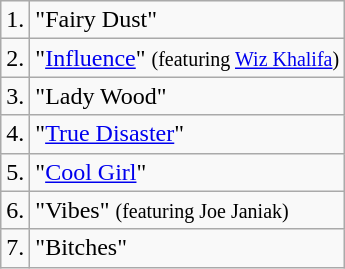<table class="wikitable">
<tr>
<td>1.</td>
<td>"Fairy Dust"</td>
</tr>
<tr>
<td>2.</td>
<td>"<a href='#'>Influence</a>" <small>(featuring <a href='#'>Wiz Khalifa</a>)</small></td>
</tr>
<tr>
<td>3.</td>
<td>"Lady Wood"</td>
</tr>
<tr>
<td>4.</td>
<td>"<a href='#'>True Disaster</a>"</td>
</tr>
<tr>
<td>5.</td>
<td>"<a href='#'>Cool Girl</a>"</td>
</tr>
<tr>
<td>6.</td>
<td>"Vibes" <small>(featuring Joe Janiak)</small></td>
</tr>
<tr>
<td>7.</td>
<td>"Bitches"</td>
</tr>
</table>
